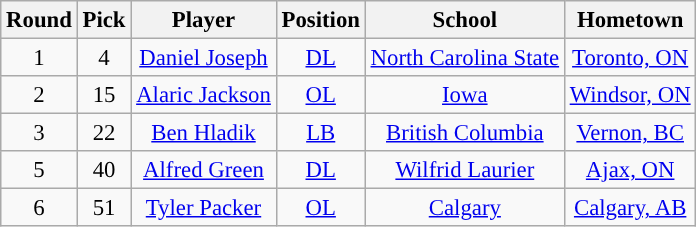<table class="wikitable" style="font-size: 95%;">
<tr>
<th scope="col">Round</th>
<th scope="col">Pick</th>
<th scope="col">Player</th>
<th scope="col">Position</th>
<th scope="col">School</th>
<th scope="col">Hometown</th>
</tr>
<tr align="center">
<td align=center>1</td>
<td>4</td>
<td><a href='#'>Daniel Joseph</a></td>
<td><a href='#'>DL</a></td>
<td><a href='#'>North Carolina State</a></td>
<td><a href='#'>Toronto, ON</a></td>
</tr>
<tr align="center">
<td align=center>2</td>
<td>15</td>
<td><a href='#'>Alaric Jackson</a></td>
<td><a href='#'>OL</a></td>
<td><a href='#'>Iowa</a></td>
<td><a href='#'>Windsor, ON</a></td>
</tr>
<tr align="center">
<td align=center>3</td>
<td>22</td>
<td><a href='#'>Ben Hladik</a></td>
<td><a href='#'>LB</a></td>
<td><a href='#'>British Columbia</a></td>
<td><a href='#'>Vernon, BC</a></td>
</tr>
<tr align="center">
<td align=center>5</td>
<td>40</td>
<td><a href='#'>Alfred Green</a></td>
<td><a href='#'>DL</a></td>
<td><a href='#'>Wilfrid Laurier</a></td>
<td><a href='#'>Ajax, ON</a></td>
</tr>
<tr align="center">
<td align=center>6</td>
<td>51</td>
<td><a href='#'>Tyler Packer</a></td>
<td><a href='#'>OL</a></td>
<td><a href='#'>Calgary</a></td>
<td><a href='#'>Calgary, AB</a></td>
</tr>
</table>
